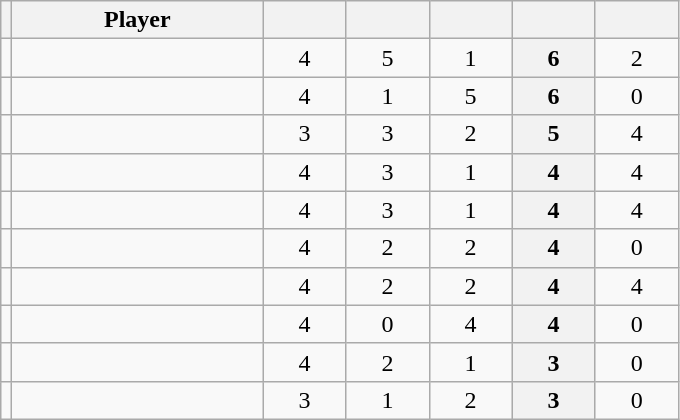<table class="wikitable sortable" style="text-align: center">
<tr>
<th></th>
<th style="width: 10em;">Player</th>
<th style="width: 3em;"></th>
<th style="width: 3em;"></th>
<th style="width: 3em;"></th>
<th style="width: 3em;"></th>
<th style="width: 3em;"></th>
</tr>
<tr>
<td></td>
<td align="left"></td>
<td>4</td>
<td>5</td>
<td>1</td>
<th>6</th>
<td>2</td>
</tr>
<tr>
<td></td>
<td align="left"></td>
<td>4</td>
<td>1</td>
<td>5</td>
<th>6</th>
<td>0</td>
</tr>
<tr>
<td></td>
<td align="left"></td>
<td>3</td>
<td>3</td>
<td>2</td>
<th>5</th>
<td>4</td>
</tr>
<tr>
<td></td>
<td align="left"></td>
<td>4</td>
<td>3</td>
<td>1</td>
<th>4</th>
<td>4</td>
</tr>
<tr>
<td></td>
<td align="left"></td>
<td>4</td>
<td>3</td>
<td>1</td>
<th>4</th>
<td>4</td>
</tr>
<tr>
<td></td>
<td align="left"></td>
<td>4</td>
<td>2</td>
<td>2</td>
<th>4</th>
<td>0</td>
</tr>
<tr>
<td></td>
<td align="left"></td>
<td>4</td>
<td>2</td>
<td>2</td>
<th>4</th>
<td>4</td>
</tr>
<tr>
<td></td>
<td align="left"></td>
<td>4</td>
<td>0</td>
<td>4</td>
<th>4</th>
<td>0</td>
</tr>
<tr>
<td></td>
<td align="left"></td>
<td>4</td>
<td>2</td>
<td>1</td>
<th>3</th>
<td>0</td>
</tr>
<tr>
<td></td>
<td align="left"></td>
<td>3</td>
<td>1</td>
<td>2</td>
<th>3</th>
<td>0</td>
</tr>
</table>
